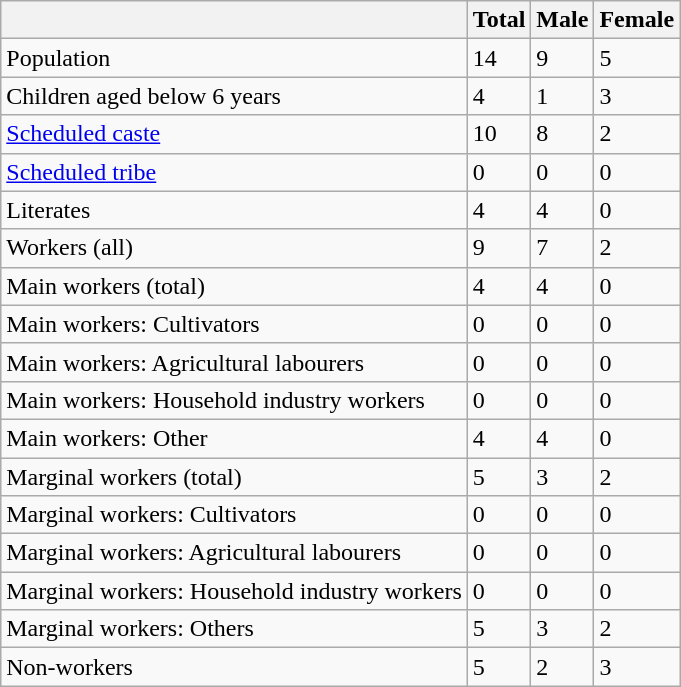<table class="wikitable sortable">
<tr>
<th></th>
<th>Total</th>
<th>Male</th>
<th>Female</th>
</tr>
<tr>
<td>Population</td>
<td>14</td>
<td>9</td>
<td>5</td>
</tr>
<tr>
<td>Children aged below 6 years</td>
<td>4</td>
<td>1</td>
<td>3</td>
</tr>
<tr>
<td><a href='#'>Scheduled caste</a></td>
<td>10</td>
<td>8</td>
<td>2</td>
</tr>
<tr>
<td><a href='#'>Scheduled tribe</a></td>
<td>0</td>
<td>0</td>
<td>0</td>
</tr>
<tr>
<td>Literates</td>
<td>4</td>
<td>4</td>
<td>0</td>
</tr>
<tr>
<td>Workers (all)</td>
<td>9</td>
<td>7</td>
<td>2</td>
</tr>
<tr>
<td>Main workers (total)</td>
<td>4</td>
<td>4</td>
<td>0</td>
</tr>
<tr>
<td>Main workers: Cultivators</td>
<td>0</td>
<td>0</td>
<td>0</td>
</tr>
<tr>
<td>Main workers: Agricultural labourers</td>
<td>0</td>
<td>0</td>
<td>0</td>
</tr>
<tr>
<td>Main workers: Household industry workers</td>
<td>0</td>
<td>0</td>
<td>0</td>
</tr>
<tr>
<td>Main workers: Other</td>
<td>4</td>
<td>4</td>
<td>0</td>
</tr>
<tr>
<td>Marginal workers (total)</td>
<td>5</td>
<td>3</td>
<td>2</td>
</tr>
<tr>
<td>Marginal workers: Cultivators</td>
<td>0</td>
<td>0</td>
<td>0</td>
</tr>
<tr>
<td>Marginal workers: Agricultural labourers</td>
<td>0</td>
<td>0</td>
<td>0</td>
</tr>
<tr>
<td>Marginal workers: Household industry workers</td>
<td>0</td>
<td>0</td>
<td>0</td>
</tr>
<tr>
<td>Marginal workers: Others</td>
<td>5</td>
<td>3</td>
<td>2</td>
</tr>
<tr>
<td>Non-workers</td>
<td>5</td>
<td>2</td>
<td>3</td>
</tr>
</table>
